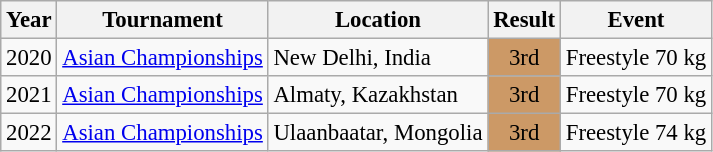<table class="wikitable" style="font-size:95%;">
<tr>
<th>Year</th>
<th>Tournament</th>
<th>Location</th>
<th>Result</th>
<th>Event</th>
</tr>
<tr>
<td>2020</td>
<td><a href='#'>Asian Championships</a></td>
<td>New Delhi, India</td>
<td align="center" bgcolor="cc9966">3rd</td>
<td>Freestyle 70 kg</td>
</tr>
<tr>
<td>2021</td>
<td><a href='#'>Asian Championships</a></td>
<td>Almaty, Kazakhstan</td>
<td align="center" bgcolor="cc9966">3rd</td>
<td>Freestyle 70 kg</td>
</tr>
<tr>
<td>2022</td>
<td><a href='#'>Asian Championships</a></td>
<td>Ulaanbaatar, Mongolia</td>
<td align="center" bgcolor="cc9966">3rd</td>
<td>Freestyle 74 kg</td>
</tr>
</table>
